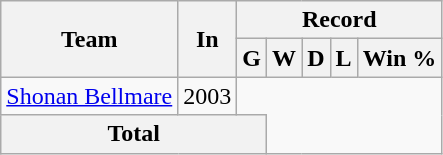<table class="wikitable" style="text-align: center">
<tr>
<th rowspan="2">Team</th>
<th rowspan="2">In</th>
<th colspan="5">Record</th>
</tr>
<tr>
<th>G</th>
<th>W</th>
<th>D</th>
<th>L</th>
<th>Win %</th>
</tr>
<tr>
<td align=left><a href='#'>Shonan Bellmare</a></td>
<td align=left>2003<br></td>
</tr>
<tr>
<th colspan=3>Total<br></th>
</tr>
</table>
